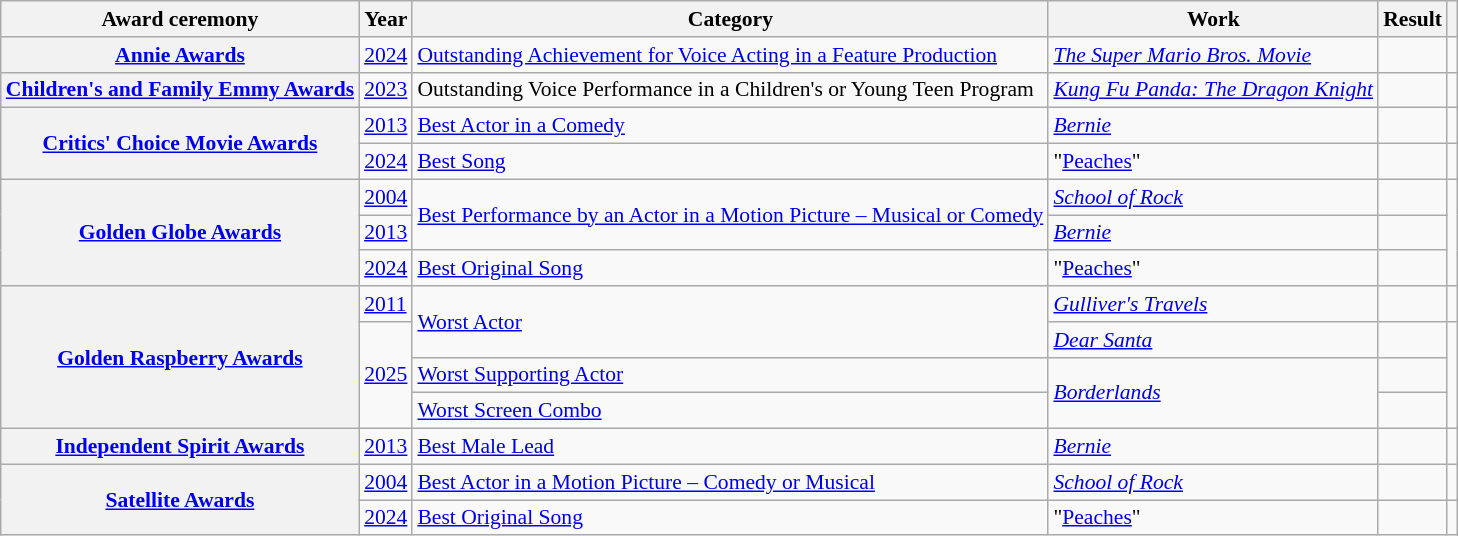<table class="wikitable sortable plainrowheaders" style="text-align:left; font-size:90%;">
<tr>
<th scope="col">Award ceremony</th>
<th scope="col">Year</th>
<th scope="col">Category</th>
<th scope="col">Work</th>
<th scope="col">Result</th>
<th scope="col" class="unsortable"></th>
</tr>
<tr>
<th scope="row"><a href='#'>Annie Awards</a></th>
<td><a href='#'>2024</a></td>
<td><a href='#'>Outstanding Achievement for Voice Acting in a Feature Production</a></td>
<td><em><a href='#'>The Super Mario Bros. Movie</a></em></td>
<td></td>
<td align="center"></td>
</tr>
<tr>
<th scope="row"><a href='#'>Children's and Family Emmy Awards</a></th>
<td><a href='#'>2023</a></td>
<td>Outstanding Voice Performance in a Children's or Young Teen Program</td>
<td><em><a href='#'>Kung Fu Panda: The Dragon Knight</a></em></td>
<td></td>
<td align="center"></td>
</tr>
<tr>
<th scope="row" rowspan="2"><a href='#'>Critics' Choice Movie Awards</a></th>
<td><a href='#'>2013</a></td>
<td><a href='#'>Best Actor in a Comedy</a></td>
<td><em><a href='#'>Bernie</a></em></td>
<td></td>
<td align="center"></td>
</tr>
<tr>
<td><a href='#'>2024</a></td>
<td><a href='#'>Best Song</a></td>
<td>"<a href='#'>Peaches</a>"</td>
<td></td>
<td align="center"></td>
</tr>
<tr>
<th scope="row" rowspan="3"><a href='#'>Golden Globe Awards</a></th>
<td><a href='#'>2004</a></td>
<td rowspan="2"><a href='#'>Best Performance by an Actor in a Motion Picture – Musical or Comedy</a></td>
<td><em><a href='#'>School of Rock</a></em></td>
<td></td>
<td align="center" rowspan="3"></td>
</tr>
<tr>
<td><a href='#'>2013</a></td>
<td><em><a href='#'>Bernie</a></em></td>
<td></td>
</tr>
<tr>
<td><a href='#'>2024</a></td>
<td><a href='#'>Best Original Song</a></td>
<td>"<a href='#'>Peaches</a>"</td>
<td></td>
</tr>
<tr>
<th scope="row" rowspan="4"><a href='#'>Golden Raspberry Awards</a></th>
<td><a href='#'>2011</a></td>
<td rowspan="2"><a href='#'>Worst Actor</a></td>
<td><a href='#'><em>Gulliver's Travels</em></a></td>
<td></td>
<td></td>
</tr>
<tr>
<td rowspan="3"><a href='#'>2025</a></td>
<td><a href='#'><em>Dear Santa</em></a></td>
<td></td>
<td rowspan="3"></td>
</tr>
<tr>
<td><a href='#'>Worst Supporting Actor</a></td>
<td rowspan="2"><a href='#'><em>Borderlands</em></a></td>
<td></td>
</tr>
<tr>
<td><a href='#'>Worst Screen Combo</a></td>
<td></td>
</tr>
<tr>
<th scope="row"><a href='#'>Independent Spirit Awards</a></th>
<td><a href='#'>2013</a></td>
<td><a href='#'>Best Male Lead</a></td>
<td><em><a href='#'>Bernie</a></em></td>
<td></td>
<td align="center"></td>
</tr>
<tr>
<th scope="row" rowspan="2"><a href='#'>Satellite Awards</a></th>
<td><a href='#'>2004</a></td>
<td><a href='#'>Best Actor in a Motion Picture – Comedy or Musical</a></td>
<td><em><a href='#'>School of Rock</a></em></td>
<td></td>
<td align="center"></td>
</tr>
<tr>
<td><a href='#'>2024</a></td>
<td><a href='#'>Best Original Song</a></td>
<td>"<a href='#'>Peaches</a>"</td>
<td></td>
<td align="center"></td>
</tr>
</table>
